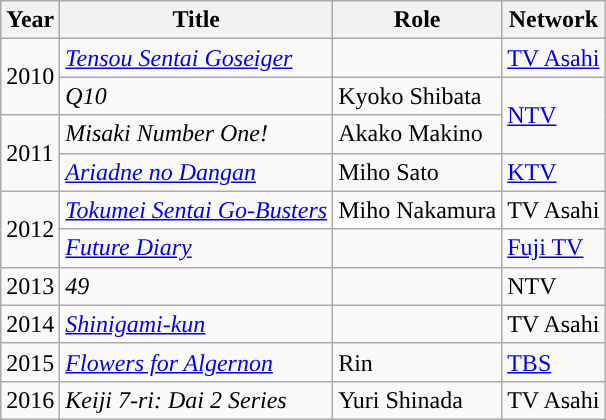<table class="wikitable">
<tr>
<th>Year</th>
<th>Title</th>
<th>Role</th>
<th>Network</th>
</tr>
<tr>
<td rowspan="2">2010</td>
<td><em><a href='#'>Tensou Sentai Goseiger</a></em></td>
<td></td>
<td><a href='#'>TV Asahi</a></td>
</tr>
<tr>
<td><em>Q10</em></td>
<td>Kyoko Shibata</td>
<td rowspan="2"><a href='#'>NTV</a></td>
</tr>
<tr>
<td rowspan="2'">2011</td>
<td><em>Misaki Number One!</em></td>
<td>Akako Makino</td>
</tr>
<tr>
<td><em><a href='#'>Ariadne no Dangan</a></em></td>
<td>Miho Sato</td>
<td><a href='#'>KTV</a></td>
</tr>
<tr>
<td rowspan="2">2012</td>
<td><em><a href='#'>Tokumei Sentai Go-Busters</a></em></td>
<td>Miho Nakamura</td>
<td>TV Asahi</td>
</tr>
<tr>
<td><em><a href='#'>Future Diary</a></em></td>
<td></td>
<td><a href='#'>Fuji TV</a></td>
</tr>
<tr>
<td>2013</td>
<td><em>49</em></td>
<td></td>
<td>NTV</td>
</tr>
<tr>
<td>2014</td>
<td><em><a href='#'>Shinigami-kun</a></em></td>
<td></td>
<td>TV Asahi</td>
</tr>
<tr>
<td>2015</td>
<td><em><a href='#'>Flowers for Algernon</a></em></td>
<td>Rin</td>
<td><a href='#'>TBS</a></td>
</tr>
<tr>
<td>2016</td>
<td><em>Keiji 7-ri: Dai 2 Series</em></td>
<td>Yuri Shinada</td>
<td>TV Asahi</td>
</tr>
</table>
